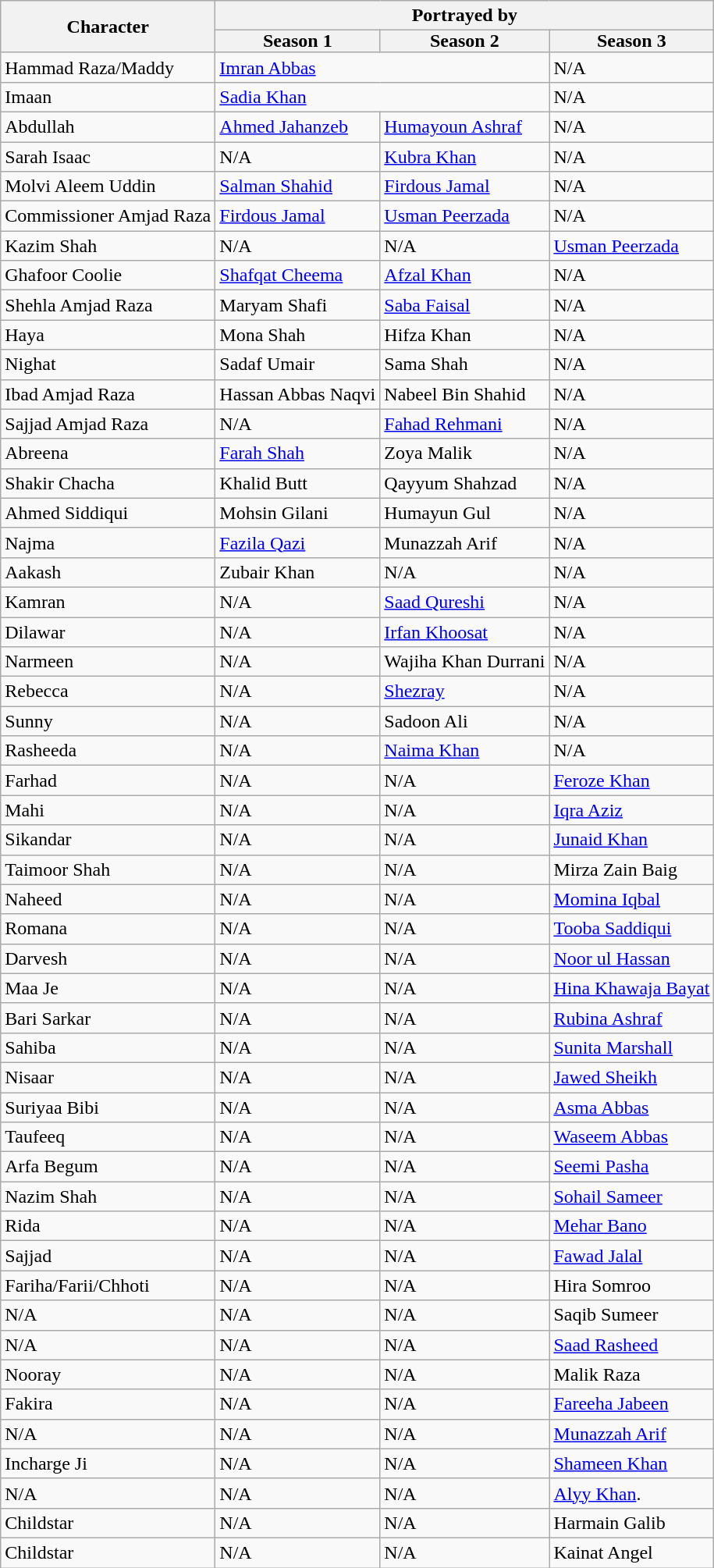<table class="wikitable">
<tr>
<th rowspan="2">Character</th>
<th colspan="3">Portrayed by</th>
</tr>
<tr>
<th style="padding: 0 8px">Season 1</th>
<th style="padding: 0 8px">Season 2</th>
<th style="padding: 0 8px">Season 3</th>
</tr>
<tr>
<td Hammad Amjad Raza (Maddy)>Hammad Raza/Maddy</td>
<td colspan="2"><div><a href='#'>Imran Abbas</a></div></td>
<td>N/A</td>
</tr>
<tr>
<td>Imaan</td>
<td colspan="2"><div> <a href='#'>Sadia Khan</a></div></td>
<td>N/A</td>
</tr>
<tr>
<td>Abdullah</td>
<td><a href='#'>Ahmed Jahanzeb</a></td>
<td><a href='#'>Humayoun Ashraf</a></td>
<td>N/A</td>
</tr>
<tr>
<td>Sarah Isaac</td>
<td>N/A</td>
<td><a href='#'>Kubra Khan</a></td>
<td>N/A</td>
</tr>
<tr>
<td>Molvi Aleem Uddin</td>
<td><a href='#'>Salman Shahid</a></td>
<td><a href='#'>Firdous Jamal</a></td>
<td>N/A</td>
</tr>
<tr>
<td>Commissioner Amjad Raza</td>
<td><a href='#'>Firdous Jamal</a></td>
<td><a href='#'>Usman Peerzada</a></td>
<td>N/A</td>
</tr>
<tr>
<td>Kazim Shah</td>
<td>N/A</td>
<td>N/A</td>
<td><a href='#'>Usman Peerzada</a></td>
</tr>
<tr>
<td>Ghafoor Coolie</td>
<td><a href='#'>Shafqat Cheema</a></td>
<td><a href='#'>Afzal Khan</a></td>
<td>N/A</td>
</tr>
<tr>
<td>Shehla Amjad Raza</td>
<td>Maryam Shafi</td>
<td><a href='#'>Saba Faisal</a></td>
<td>N/A</td>
</tr>
<tr>
<td>Haya</td>
<td>Mona Shah</td>
<td>Hifza Khan</td>
<td>N/A</td>
</tr>
<tr>
<td>Nighat</td>
<td>Sadaf Umair</td>
<td>Sama Shah</td>
<td>N/A</td>
</tr>
<tr>
<td>Ibad Amjad Raza</td>
<td>Hassan Abbas Naqvi</td>
<td>Nabeel Bin Shahid</td>
<td>N/A</td>
</tr>
<tr>
<td>Sajjad Amjad Raza</td>
<td>N/A</td>
<td><a href='#'>Fahad Rehmani</a></td>
<td>N/A</td>
</tr>
<tr>
<td>Abreena</td>
<td><a href='#'>Farah Shah</a></td>
<td>Zoya Malik</td>
<td>N/A</td>
</tr>
<tr>
<td>Shakir Chacha</td>
<td>Khalid Butt</td>
<td>Qayyum Shahzad</td>
<td>N/A</td>
</tr>
<tr>
<td>Ahmed Siddiqui</td>
<td>Mohsin Gilani</td>
<td>Humayun Gul</td>
<td>N/A</td>
</tr>
<tr>
<td>Najma</td>
<td><a href='#'>Fazila Qazi</a></td>
<td>Munazzah Arif</td>
<td>N/A</td>
</tr>
<tr>
<td>Aakash</td>
<td>Zubair Khan</td>
<td>N/A</td>
<td>N/A</td>
</tr>
<tr>
<td>Kamran</td>
<td>N/A</td>
<td><a href='#'>Saad Qureshi</a></td>
<td>N/A</td>
</tr>
<tr>
<td>Dilawar</td>
<td>N/A</td>
<td><a href='#'>Irfan Khoosat</a></td>
<td>N/A</td>
</tr>
<tr>
<td>Narmeen</td>
<td>N/A</td>
<td>Wajiha Khan Durrani</td>
<td>N/A</td>
</tr>
<tr>
<td>Rebecca</td>
<td>N/A</td>
<td><a href='#'>Shezray</a></td>
<td>N/A</td>
</tr>
<tr>
<td>Sunny</td>
<td>N/A</td>
<td>Sadoon Ali</td>
<td>N/A</td>
</tr>
<tr>
<td>Rasheeda</td>
<td>N/A</td>
<td><a href='#'>Naima Khan</a></td>
<td>N/A</td>
</tr>
<tr>
<td>Farhad</td>
<td>N/A</td>
<td>N/A</td>
<td><a href='#'>Feroze Khan</a></td>
</tr>
<tr>
<td>Mahi</td>
<td>N/A</td>
<td>N/A</td>
<td><a href='#'>Iqra Aziz</a></td>
</tr>
<tr>
<td>Sikandar</td>
<td>N/A</td>
<td>N/A</td>
<td><a href='#'>Junaid Khan</a></td>
</tr>
<tr>
<td>Taimoor Shah</td>
<td>N/A</td>
<td>N/A</td>
<td>Mirza Zain Baig</td>
</tr>
<tr>
<td>Naheed</td>
<td>N/A</td>
<td>N/A</td>
<td><a href='#'>Momina Iqbal</a></td>
</tr>
<tr>
<td>Romana</td>
<td>N/A</td>
<td>N/A</td>
<td><a href='#'>Tooba Saddiqui</a></td>
</tr>
<tr>
<td>Darvesh</td>
<td>N/A</td>
<td>N/A</td>
<td><a href='#'>Noor ul Hassan</a></td>
</tr>
<tr>
<td>Maa Je</td>
<td>N/A</td>
<td>N/A</td>
<td><a href='#'>Hina Khawaja Bayat</a></td>
</tr>
<tr>
<td>Bari Sarkar</td>
<td>N/A</td>
<td>N/A</td>
<td><a href='#'>Rubina Ashraf</a></td>
</tr>
<tr>
<td>Sahiba</td>
<td>N/A</td>
<td>N/A</td>
<td><a href='#'>Sunita Marshall</a></td>
</tr>
<tr>
<td>Nisaar</td>
<td>N/A</td>
<td>N/A</td>
<td><a href='#'>Jawed Sheikh</a></td>
</tr>
<tr>
<td>Suriyaa Bibi</td>
<td>N/A</td>
<td>N/A</td>
<td><a href='#'>Asma Abbas</a></td>
</tr>
<tr>
<td>Taufeeq</td>
<td>N/A</td>
<td>N/A</td>
<td><a href='#'>Waseem Abbas</a></td>
</tr>
<tr>
<td>Arfa Begum</td>
<td>N/A</td>
<td>N/A</td>
<td><a href='#'>Seemi Pasha</a></td>
</tr>
<tr>
<td>Nazim Shah</td>
<td>N/A</td>
<td>N/A</td>
<td><a href='#'>Sohail Sameer</a></td>
</tr>
<tr>
<td>Rida</td>
<td>N/A</td>
<td>N/A</td>
<td><a href='#'>Mehar Bano</a></td>
</tr>
<tr>
<td>Sajjad</td>
<td>N/A</td>
<td>N/A</td>
<td><a href='#'>Fawad Jalal</a></td>
</tr>
<tr>
<td>Fariha/Farii/Chhoti</td>
<td>N/A</td>
<td>N/A</td>
<td>Hira Somroo</td>
</tr>
<tr>
<td>N/A</td>
<td>N/A</td>
<td>N/A</td>
<td>Saqib Sumeer</td>
</tr>
<tr>
<td>N/A</td>
<td>N/A</td>
<td>N/A</td>
<td><a href='#'>Saad Rasheed</a></td>
</tr>
<tr>
<td>Nooray</td>
<td>N/A</td>
<td>N/A</td>
<td>Malik Raza</td>
</tr>
<tr>
<td>Fakira</td>
<td>N/A</td>
<td>N/A</td>
<td><a href='#'>Fareeha Jabeen</a></td>
</tr>
<tr>
<td>N/A</td>
<td>N/A</td>
<td>N/A</td>
<td><a href='#'>Munazzah Arif</a></td>
</tr>
<tr>
<td>Incharge Ji</td>
<td>N/A</td>
<td>N/A</td>
<td><a href='#'>Shameen Khan</a></td>
</tr>
<tr>
<td>N/A</td>
<td>N/A</td>
<td>N/A</td>
<td><a href='#'>Alyy Khan</a>.</td>
</tr>
<tr>
<td>Childstar</td>
<td>N/A</td>
<td>N/A</td>
<td>Harmain Galib</td>
</tr>
<tr>
<td>Childstar</td>
<td>N/A</td>
<td>N/A</td>
<td>Kainat Angel</td>
</tr>
</table>
